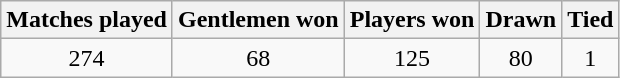<table class="wikitable" style="text-align: center;">
<tr>
<th>Matches played</th>
<th>Gentlemen won</th>
<th>Players won</th>
<th>Drawn</th>
<th>Tied</th>
</tr>
<tr>
<td>274</td>
<td>68</td>
<td>125</td>
<td>80</td>
<td>1</td>
</tr>
</table>
